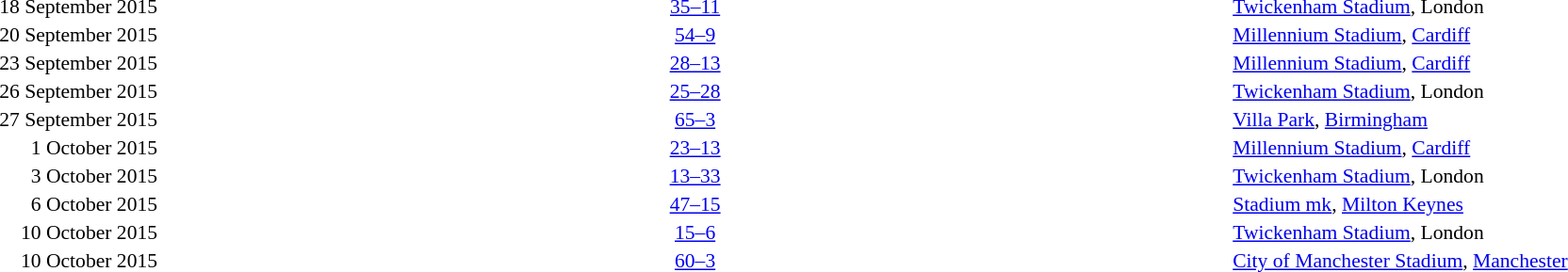<table style="width:100%" cellspacing="1">
<tr>
<th width=15%></th>
<th width=25%></th>
<th width=10%></th>
<th width=25%></th>
</tr>
<tr style=font-size:90%>
<td align=right>18 September 2015</td>
<td align=right></td>
<td align=center><a href='#'>35–11</a></td>
<td></td>
<td><a href='#'>Twickenham Stadium</a>, London</td>
</tr>
<tr style=font-size:90%>
<td align=right>20 September 2015</td>
<td align=right></td>
<td align=center><a href='#'>54–9</a></td>
<td></td>
<td><a href='#'>Millennium Stadium</a>, <a href='#'>Cardiff</a></td>
</tr>
<tr style=font-size:90%>
<td align=right>23 September 2015</td>
<td align=right></td>
<td align=center><a href='#'>28–13</a></td>
<td></td>
<td><a href='#'>Millennium Stadium</a>, <a href='#'>Cardiff</a></td>
</tr>
<tr style=font-size:90%>
<td align=right>26 September 2015</td>
<td align=right></td>
<td align=center><a href='#'>25–28</a></td>
<td></td>
<td><a href='#'>Twickenham Stadium</a>, London</td>
</tr>
<tr style=font-size:90%>
<td align=right>27 September 2015</td>
<td align=right></td>
<td align=center><a href='#'>65–3</a></td>
<td></td>
<td><a href='#'>Villa Park</a>, <a href='#'>Birmingham</a></td>
</tr>
<tr style=font-size:90%>
<td align=right>1 October 2015</td>
<td align=right></td>
<td align=center><a href='#'>23–13</a></td>
<td></td>
<td><a href='#'>Millennium Stadium</a>, <a href='#'>Cardiff</a></td>
</tr>
<tr style=font-size:90%>
<td align=right>3 October 2015</td>
<td align=right></td>
<td align=center><a href='#'>13–33</a></td>
<td></td>
<td><a href='#'>Twickenham Stadium</a>, London</td>
</tr>
<tr style=font-size:90%>
<td align=right>6 October 2015</td>
<td align=right></td>
<td align=center><a href='#'>47–15</a></td>
<td></td>
<td><a href='#'>Stadium mk</a>, <a href='#'>Milton Keynes</a></td>
</tr>
<tr style=font-size:90%>
<td align=right>10 October 2015</td>
<td align=right></td>
<td align=center><a href='#'>15–6</a></td>
<td></td>
<td><a href='#'>Twickenham Stadium</a>, London</td>
</tr>
<tr style=font-size:90%>
<td align=right>10 October 2015</td>
<td align=right></td>
<td align=center><a href='#'>60–3</a></td>
<td></td>
<td><a href='#'>City of Manchester Stadium</a>, <a href='#'>Manchester</a></td>
</tr>
</table>
